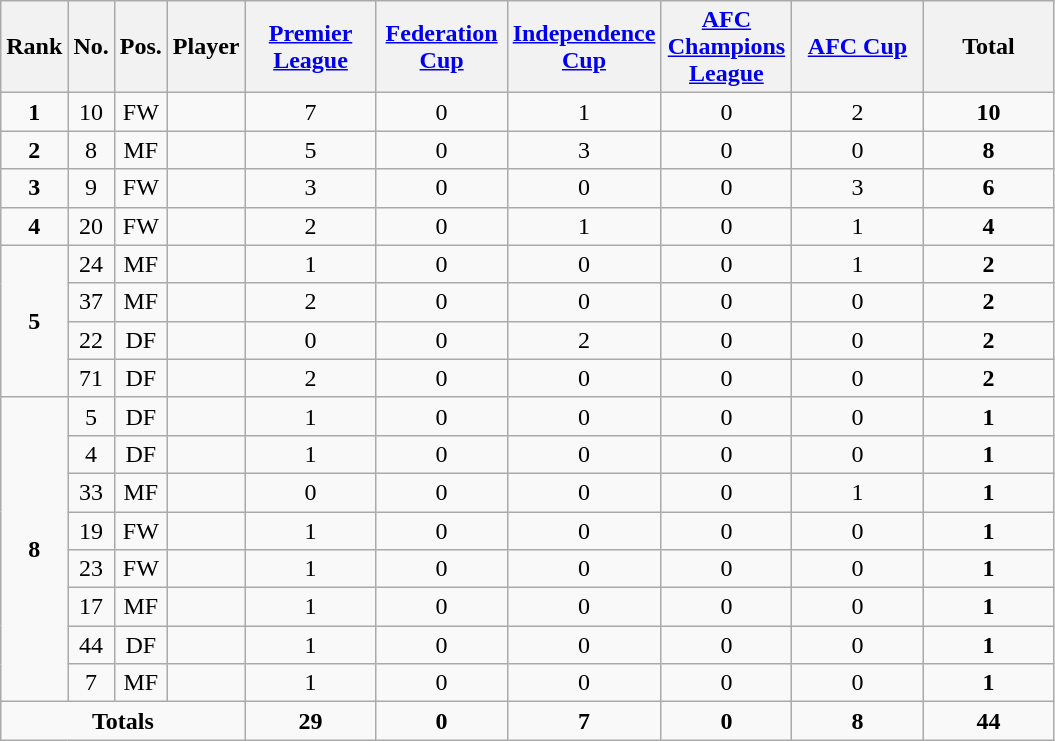<table class="wikitable sortable alternance" style="text-align:center">
<tr>
<th>Rank</th>
<th>No.</th>
<th>Pos.</th>
<th>Player</th>
<th width="80"><a href='#'>Premier League</a></th>
<th width="80"><a href='#'>Federation Cup</a></th>
<th width="80"><a href='#'>Independence Cup</a></th>
<th width="80"><a href='#'>AFC Champions League</a></th>
<th width="80"><a href='#'>AFC Cup</a></th>
<th width="80">Total</th>
</tr>
<tr>
<td><strong>1</strong></td>
<td>10</td>
<td>FW</td>
<td></td>
<td>7</td>
<td>0</td>
<td>1</td>
<td>0</td>
<td>2</td>
<td><strong>10</strong></td>
</tr>
<tr>
<td><strong>2</strong></td>
<td>8</td>
<td>MF</td>
<td></td>
<td>5</td>
<td>0</td>
<td>3</td>
<td>0</td>
<td>0</td>
<td><strong>8</strong></td>
</tr>
<tr>
<td><strong>3</strong></td>
<td>9</td>
<td>FW</td>
<td></td>
<td>3</td>
<td>0</td>
<td>0</td>
<td>0</td>
<td>3</td>
<td><strong>6</strong></td>
</tr>
<tr>
<td><strong>4</strong></td>
<td>20</td>
<td>FW</td>
<td></td>
<td>2</td>
<td>0</td>
<td>1</td>
<td>0</td>
<td>1</td>
<td><strong>4</strong></td>
</tr>
<tr>
<td rowspan="4"><strong>5</strong></td>
<td>24</td>
<td>MF</td>
<td></td>
<td>1</td>
<td>0</td>
<td>0</td>
<td>0</td>
<td>1</td>
<td><strong>2</strong></td>
</tr>
<tr>
<td>37</td>
<td>MF</td>
<td></td>
<td>2</td>
<td>0</td>
<td>0</td>
<td>0</td>
<td>0</td>
<td><strong>2</strong></td>
</tr>
<tr>
<td>22</td>
<td>DF</td>
<td></td>
<td>0</td>
<td>0</td>
<td>2</td>
<td>0</td>
<td>0</td>
<td><strong>2</strong></td>
</tr>
<tr>
<td>71</td>
<td>DF</td>
<td></td>
<td>2</td>
<td>0</td>
<td>0</td>
<td>0</td>
<td>0</td>
<td><strong>2</strong></td>
</tr>
<tr>
<td rowspan="8"><strong>8</strong></td>
<td>5</td>
<td>DF</td>
<td></td>
<td>1</td>
<td>0</td>
<td>0</td>
<td>0</td>
<td>0</td>
<td><strong>1</strong></td>
</tr>
<tr>
<td>4</td>
<td>DF</td>
<td></td>
<td>1</td>
<td>0</td>
<td>0</td>
<td>0</td>
<td>0</td>
<td><strong>1</strong></td>
</tr>
<tr>
<td>33</td>
<td>MF</td>
<td></td>
<td>0</td>
<td>0</td>
<td>0</td>
<td>0</td>
<td>1</td>
<td><strong>1</strong></td>
</tr>
<tr>
<td>19</td>
<td>FW</td>
<td></td>
<td>1</td>
<td>0</td>
<td>0</td>
<td>0</td>
<td>0</td>
<td><strong>1</strong></td>
</tr>
<tr>
<td>23</td>
<td>FW</td>
<td></td>
<td>1</td>
<td>0</td>
<td>0</td>
<td>0</td>
<td>0</td>
<td><strong>1</strong></td>
</tr>
<tr>
<td>17</td>
<td>MF</td>
<td></td>
<td>1</td>
<td>0</td>
<td>0</td>
<td>0</td>
<td>0</td>
<td><strong>1</strong></td>
</tr>
<tr>
<td>44</td>
<td>DF</td>
<td></td>
<td>1</td>
<td>0</td>
<td>0</td>
<td>0</td>
<td>0</td>
<td><strong>1</strong></td>
</tr>
<tr>
<td>7</td>
<td>MF</td>
<td></td>
<td>1</td>
<td>0</td>
<td>0</td>
<td>0</td>
<td>0</td>
<td><strong>1</strong></td>
</tr>
<tr class="sortbottom">
<td colspan="4"><strong>Totals</strong></td>
<td><strong>29</strong></td>
<td><strong>0</strong></td>
<td><strong>7</strong></td>
<td><strong>0</strong></td>
<td><strong>8</strong></td>
<td><strong>44</strong></td>
</tr>
</table>
